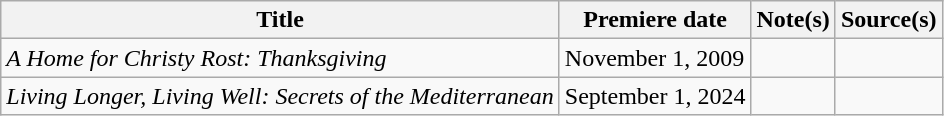<table class="wikitable sortable">
<tr>
<th>Title</th>
<th>Premiere date</th>
<th>Note(s)</th>
<th>Source(s)</th>
</tr>
<tr>
<td><em>A Home for Christy Rost: Thanksgiving</em></td>
<td>November 1, 2009</td>
<td></td>
<td></td>
</tr>
<tr>
<td><em>Living Longer, Living Well: Secrets of the Mediterranean</em></td>
<td>September 1, 2024</td>
<td></td>
<td></td>
</tr>
</table>
